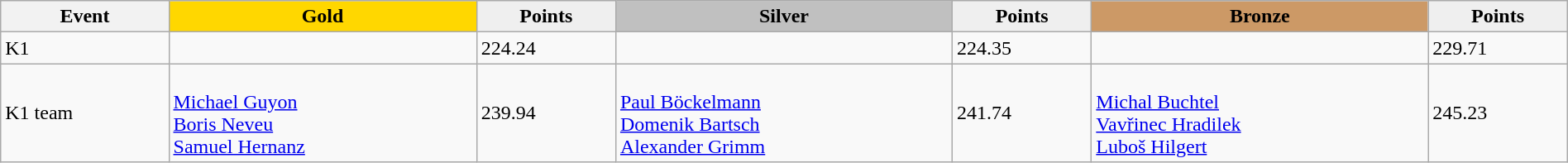<table class="wikitable" width=100%>
<tr>
<th>Event</th>
<td align=center bgcolor="gold"><strong>Gold</strong></td>
<td align=center bgcolor="EFEFEF"><strong>Points</strong></td>
<td align=center bgcolor="silver"><strong>Silver</strong></td>
<td align=center bgcolor="EFEFEF"><strong>Points</strong></td>
<td align=center bgcolor="CC9966"><strong>Bronze</strong></td>
<td align=center bgcolor="EFEFEF"><strong>Points</strong></td>
</tr>
<tr>
<td>K1</td>
<td></td>
<td>224.24</td>
<td></td>
<td>224.35</td>
<td></td>
<td>229.71</td>
</tr>
<tr>
<td>K1 team</td>
<td><br><a href='#'>Michael Guyon</a><br><a href='#'>Boris Neveu</a><br><a href='#'>Samuel Hernanz</a></td>
<td>239.94</td>
<td><br><a href='#'>Paul Böckelmann</a><br><a href='#'>Domenik Bartsch</a><br><a href='#'>Alexander Grimm</a></td>
<td>241.74</td>
<td><br><a href='#'>Michal Buchtel</a><br><a href='#'>Vavřinec Hradilek</a><br><a href='#'>Luboš Hilgert</a></td>
<td>245.23</td>
</tr>
</table>
